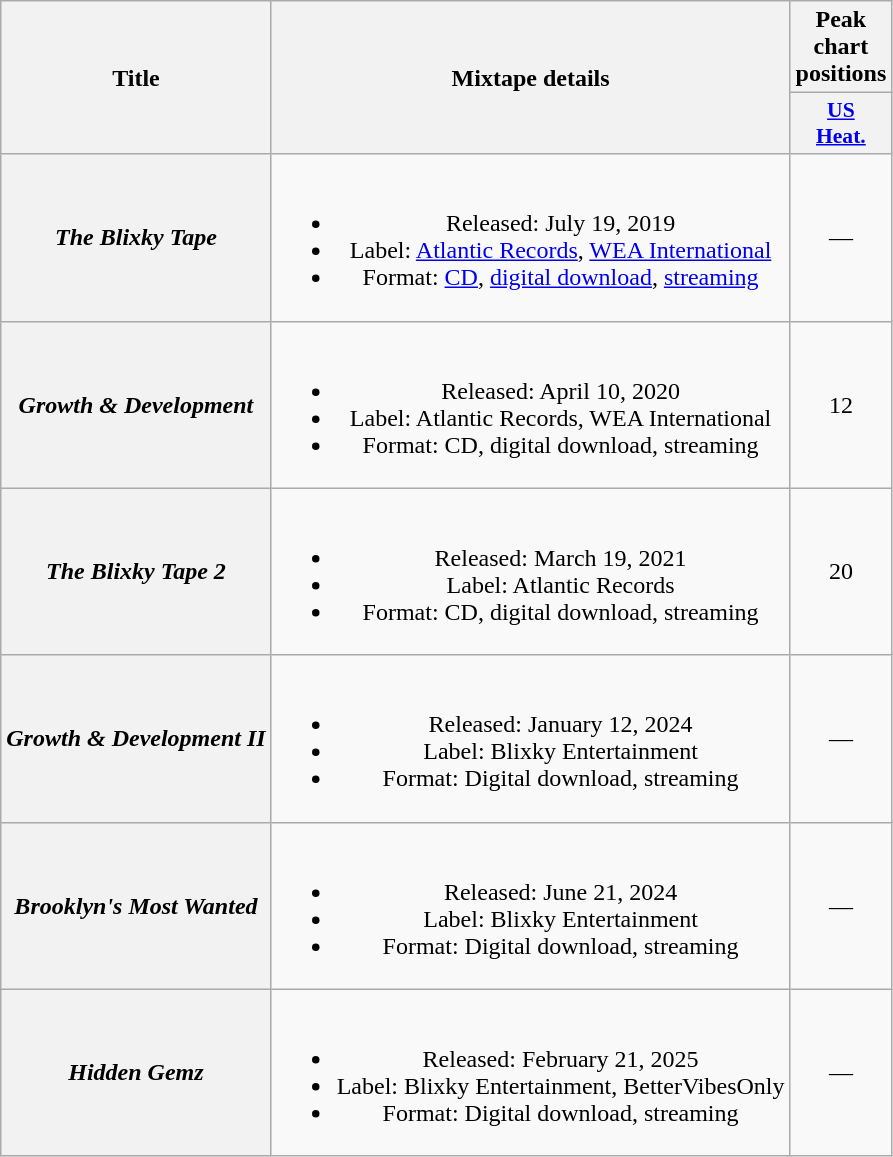<table class="wikitable plainrowheaders" style="text-align:center;">
<tr>
<th rowspan="2">Title</th>
<th rowspan="2">Mixtape details</th>
<th>Peak chart positions</th>
</tr>
<tr>
<th scope="col" style="width:3em;font-size:90%;"><a href='#'>US<br>Heat.</a></th>
</tr>
<tr>
<th scope="row"><em>The Blixky Tape</em></th>
<td><br><ul><li>Released: July 19, 2019</li><li>Label: <a href='#'>Atlantic Records</a>, <a href='#'>WEA International</a></li><li>Format: <a href='#'>CD</a>, <a href='#'>digital download</a>, <a href='#'>streaming</a></li></ul></td>
<td>—</td>
</tr>
<tr>
<th scope="row"><em>Growth & Development</em></th>
<td><br><ul><li>Released: April 10, 2020</li><li>Label: Atlantic Records, WEA International</li><li>Format: CD, digital download, streaming</li></ul></td>
<td>12<br></td>
</tr>
<tr>
<th scope="row"><em>The Blixky Tape 2</em></th>
<td><br><ul><li>Released: March 19, 2021</li><li>Label: Atlantic Records</li><li>Format: CD, digital download, streaming</li></ul></td>
<td>20<br></td>
</tr>
<tr>
<th scope="row"><em>Growth & Development II</em></th>
<td><br><ul><li>Released: January 12, 2024</li><li>Label: Blixky Entertainment</li><li>Format: Digital download, streaming</li></ul></td>
<td>—</td>
</tr>
<tr>
<th scope="row"><em>Brooklyn's Most Wanted</em></th>
<td><br><ul><li>Released: June 21, 2024</li><li>Label: Blixky Entertainment</li><li>Format: Digital download, streaming</li></ul></td>
<td>—</td>
</tr>
<tr>
<th scope="row"><em>Hidden Gemz</em></th>
<td><br><ul><li>Released: February 21, 2025</li><li>Label: Blixky Entertainment, BetterVibesOnly</li><li>Format: Digital download, streaming</li></ul></td>
<td>—</td>
</tr>
</table>
